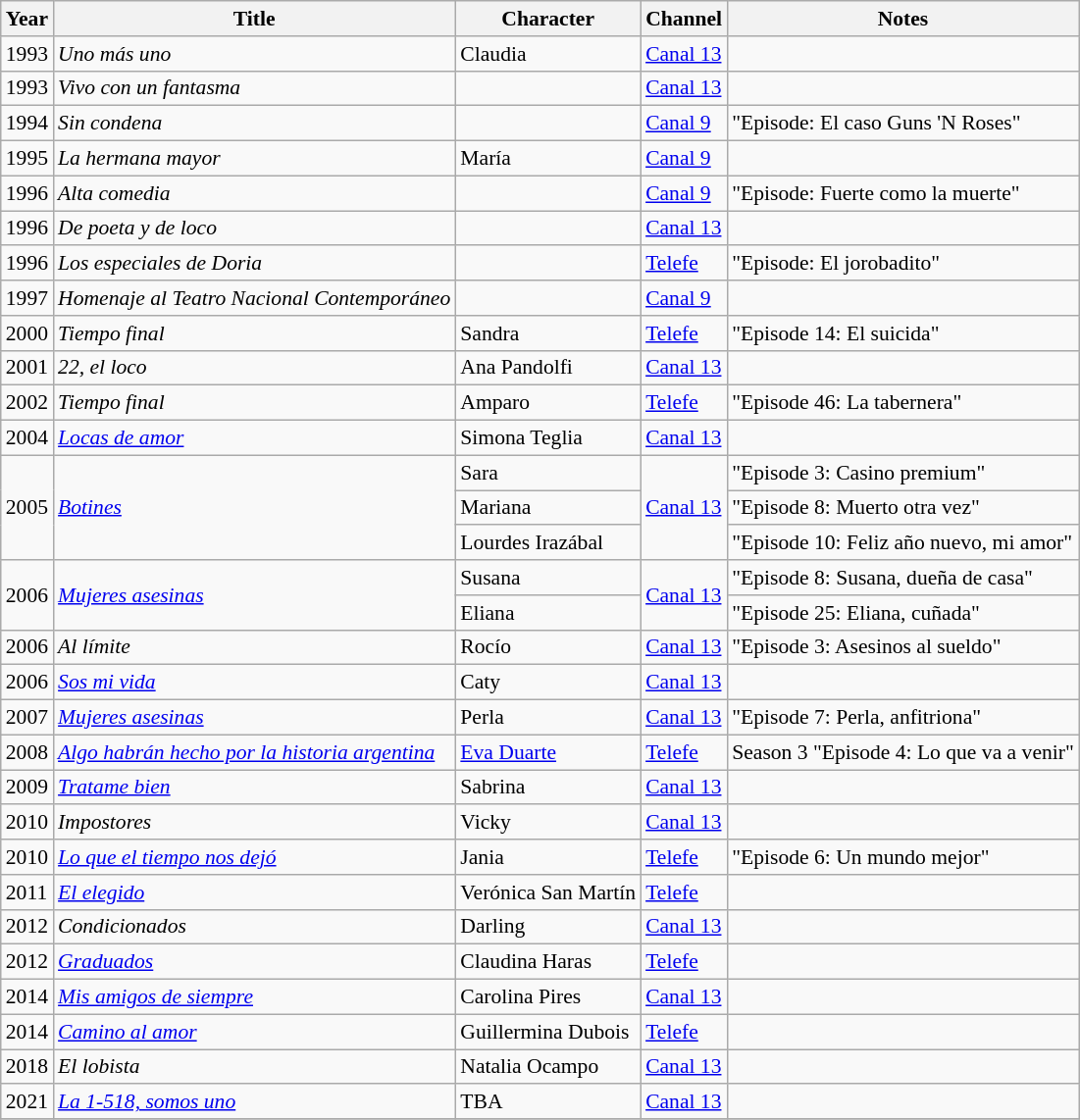<table class="wikitable" style="font-size: 90%;">
<tr>
<th>Year</th>
<th>Title</th>
<th>Character</th>
<th>Channel</th>
<th>Notes</th>
</tr>
<tr>
<td>1993</td>
<td><em>Uno más uno</em></td>
<td>Claudia</td>
<td><a href='#'>Canal 13</a></td>
<td></td>
</tr>
<tr>
<td>1993</td>
<td><em>Vivo con un fantasma</em></td>
<td></td>
<td><a href='#'>Canal 13</a></td>
<td></td>
</tr>
<tr>
<td>1994</td>
<td><em>Sin condena</em></td>
<td></td>
<td><a href='#'>Canal 9</a></td>
<td>"Episode: El caso Guns 'N Roses"</td>
</tr>
<tr>
<td>1995</td>
<td><em>La hermana mayor</em></td>
<td>María</td>
<td><a href='#'>Canal 9</a></td>
<td></td>
</tr>
<tr>
<td>1996</td>
<td><em>Alta comedia</em></td>
<td></td>
<td><a href='#'>Canal 9</a></td>
<td>"Episode: Fuerte como la muerte"</td>
</tr>
<tr>
<td>1996</td>
<td><em>De poeta y de loco</em></td>
<td></td>
<td><a href='#'>Canal 13</a></td>
<td></td>
</tr>
<tr>
<td>1996</td>
<td><em>Los especiales de Doria</em></td>
<td></td>
<td><a href='#'>Telefe</a></td>
<td>"Episode: El jorobadito"</td>
</tr>
<tr>
<td>1997</td>
<td><em>Homenaje al Teatro Nacional Contemporáneo</em></td>
<td></td>
<td><a href='#'>Canal 9</a></td>
<td></td>
</tr>
<tr>
<td>2000</td>
<td><em>Tiempo final</em></td>
<td>Sandra</td>
<td><a href='#'>Telefe</a></td>
<td>"Episode 14: El suicida"</td>
</tr>
<tr>
<td>2001</td>
<td><em>22, el loco</em></td>
<td>Ana Pandolfi</td>
<td><a href='#'>Canal 13</a></td>
<td></td>
</tr>
<tr>
<td>2002</td>
<td><em>Tiempo final</em></td>
<td>Amparo</td>
<td><a href='#'>Telefe</a></td>
<td>"Episode 46: La tabernera"</td>
</tr>
<tr>
<td>2004</td>
<td><em><a href='#'>Locas de amor</a></em></td>
<td>Simona Teglia</td>
<td><a href='#'>Canal 13</a></td>
<td></td>
</tr>
<tr>
<td rowspan="3">2005</td>
<td rowspan="3"><em><a href='#'>Botines</a></em></td>
<td>Sara</td>
<td rowspan="3"><a href='#'>Canal 13</a></td>
<td>"Episode 3: Casino premium"</td>
</tr>
<tr>
<td>Mariana</td>
<td>"Episode 8: Muerto otra vez"</td>
</tr>
<tr>
<td>Lourdes Irazábal</td>
<td>"Episode 10: Feliz año nuevo, mi amor"</td>
</tr>
<tr>
<td rowspan="2">2006</td>
<td rowspan="2"><em><a href='#'>Mujeres asesinas</a></em></td>
<td>Susana</td>
<td rowspan="2"><a href='#'>Canal 13</a></td>
<td>"Episode 8: Susana, dueña de casa"</td>
</tr>
<tr>
<td>Eliana</td>
<td>"Episode 25: Eliana, cuñada"</td>
</tr>
<tr>
<td>2006</td>
<td><em>Al límite</em></td>
<td>Rocío</td>
<td><a href='#'>Canal 13</a></td>
<td>"Episode 3: Asesinos al sueldo"</td>
</tr>
<tr>
<td>2006</td>
<td><em><a href='#'>Sos mi vida</a></em></td>
<td>Caty</td>
<td><a href='#'>Canal 13</a></td>
<td></td>
</tr>
<tr>
<td>2007</td>
<td><em><a href='#'>Mujeres asesinas</a></em></td>
<td>Perla</td>
<td><a href='#'>Canal 13</a></td>
<td>"Episode 7: Perla, anfitriona"</td>
</tr>
<tr>
<td>2008</td>
<td><em><a href='#'>Algo habrán hecho por la historia argentina</a></em></td>
<td><a href='#'>Eva Duarte</a></td>
<td><a href='#'>Telefe</a></td>
<td>Season 3 "Episode 4: Lo que va a venir"</td>
</tr>
<tr>
<td>2009</td>
<td><em><a href='#'>Tratame bien</a></em></td>
<td>Sabrina</td>
<td><a href='#'>Canal 13</a></td>
<td></td>
</tr>
<tr>
<td>2010</td>
<td><em>Impostores</em></td>
<td>Vicky</td>
<td><a href='#'>Canal 13</a></td>
<td></td>
</tr>
<tr>
<td>2010</td>
<td><em><a href='#'>Lo que el tiempo nos dejó</a></em></td>
<td>Jania</td>
<td><a href='#'>Telefe</a></td>
<td>"Episode 6: Un mundo mejor"</td>
</tr>
<tr>
<td>2011</td>
<td><em><a href='#'>El elegido</a></em></td>
<td>Verónica San Martín</td>
<td><a href='#'>Telefe</a></td>
<td></td>
</tr>
<tr>
<td>2012</td>
<td><em>Condicionados</em></td>
<td>Darling</td>
<td><a href='#'>Canal 13</a></td>
<td></td>
</tr>
<tr>
<td>2012</td>
<td><em><a href='#'>Graduados</a></em></td>
<td>Claudina Haras</td>
<td><a href='#'>Telefe</a></td>
<td></td>
</tr>
<tr>
<td>2014</td>
<td><em><a href='#'>Mis amigos de siempre</a></em></td>
<td>Carolina Pires</td>
<td><a href='#'>Canal 13</a></td>
<td></td>
</tr>
<tr>
<td>2014</td>
<td><em><a href='#'>Camino al amor</a></em></td>
<td>Guillermina Dubois</td>
<td><a href='#'>Telefe</a></td>
<td></td>
</tr>
<tr>
<td>2018</td>
<td><em>El lobista</em></td>
<td>Natalia Ocampo</td>
<td><a href='#'>Canal 13</a></td>
<td></td>
</tr>
<tr>
<td>2021</td>
<td><em><a href='#'>La 1-518, somos uno</a></em></td>
<td>TBA</td>
<td><a href='#'>Canal 13</a></td>
<td></td>
</tr>
<tr>
</tr>
</table>
